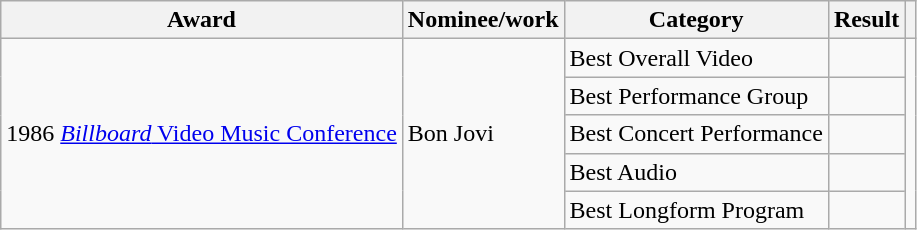<table class="wikitable unsortable plainrowheaders">
<tr>
<th scope="col">Award</th>
<th scope="col">Nominee/work</th>
<th scope="col">Category</th>
<th scope="col">Result</th>
<th scope="col"></th>
</tr>
<tr>
<td rowspan="5">1986 <a href='#'><em>Billboard</em> Video Music Conference</a></td>
<td rowspan="5">Bon Jovi</td>
<td>Best Overall Video</td>
<td></td>
<td rowspan="5"></td>
</tr>
<tr>
<td>Best Performance Group</td>
<td></td>
</tr>
<tr>
<td>Best Concert Performance</td>
<td></td>
</tr>
<tr>
<td>Best Audio</td>
<td></td>
</tr>
<tr>
<td>Best Longform Program</td>
<td></td>
</tr>
</table>
